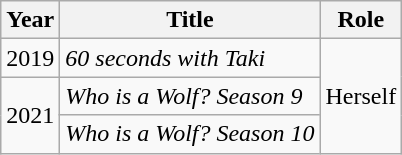<table class="wikitable sortable">
<tr>
<th>Year</th>
<th>Title</th>
<th>Role</th>
</tr>
<tr>
<td>2019</td>
<td><em>60 seconds with Taki</em></td>
<td rowspan="3">Herself</td>
</tr>
<tr>
<td rowspan="2">2021</td>
<td><em>Who is a Wolf? Season 9</em></td>
</tr>
<tr>
<td><em>Who is a Wolf? Season 10</em></td>
</tr>
</table>
